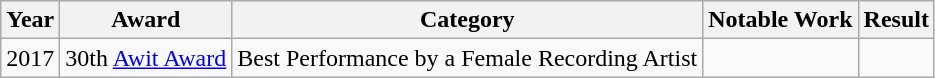<table class="wikitable">
<tr>
<th>Year</th>
<th>Award</th>
<th>Category</th>
<th>Notable Work</th>
<th>Result</th>
</tr>
<tr>
<td>2017</td>
<td>30th <a href='#'>Awit Award</a></td>
<td>Best Performance by a Female Recording Artist</td>
<td></td>
<td></td>
</tr>
</table>
